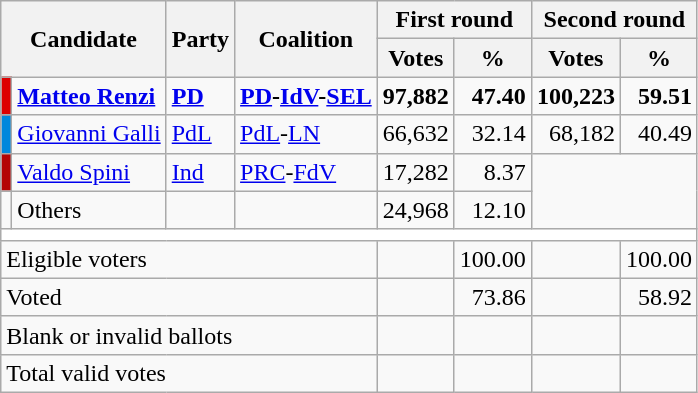<table class="wikitable centre">
<tr>
<th scope="col" rowspan=2 colspan=2>Candidate</th>
<th scope="col" rowspan=2 colspan=1>Party</th>
<th scope="col" rowspan=2 colspan=1>Coalition</th>
<th scope="col" colspan=2>First round</th>
<th scope="col" colspan=2>Second round</th>
</tr>
<tr>
<th scope="col">Votes</th>
<th scope="col">%</th>
<th scope="col">Votes</th>
<th scope="col">%</th>
</tr>
<tr>
<td bgcolor="#dd0000"></td>
<td><strong><a href='#'>Matteo Renzi</a></strong></td>
<td><strong><a href='#'>PD</a></strong></td>
<td><strong><a href='#'>PD</a>-<a href='#'>IdV</a>-<a href='#'>SEL</a></strong></td>
<td style="text-align: right"><strong>97,882</strong></td>
<td style="text-align: right"><strong>47.40</strong></td>
<td style="text-align: right"><strong>100,223</strong></td>
<td style="text-align: right"><strong>59.51</strong></td>
</tr>
<tr>
<td bgcolor="#0087DC"></td>
<td><a href='#'>Giovanni Galli</a></td>
<td><a href='#'>PdL</a></td>
<td><a href='#'>PdL</a>-<a href='#'>LN</a></td>
<td style="text-align: right">66,632</td>
<td style="text-align: right">32.14</td>
<td style="text-align: right">68,182</td>
<td style="text-align: right">40.49</td>
</tr>
<tr>
<td bgcolor="#B40404"></td>
<td><a href='#'>Valdo Spini</a></td>
<td><a href='#'>Ind</a></td>
<td><a href='#'>PRC</a>-<a href='#'>FdV</a></td>
<td style="text-align: right">17,282</td>
<td style="text-align: right">8.37</td>
</tr>
<tr>
<td bgcolor=""></td>
<td>Others</td>
<td></td>
<td></td>
<td style="text-align: right">24,968</td>
<td style="text-align: right">12.10</td>
</tr>
<tr bgcolor=white>
<td colspan=8></td>
</tr>
<tr>
<td colspan=4>Eligible voters</td>
<td style="text-align: right"></td>
<td style="text-align: right">100.00</td>
<td style="text-align: right"></td>
<td style="text-align: right">100.00</td>
</tr>
<tr>
<td colspan=4>Voted</td>
<td style="text-align: right"></td>
<td style="text-align: right">73.86</td>
<td style="text-align: right"></td>
<td style="text-align: right">58.92</td>
</tr>
<tr>
<td colspan=4>Blank or invalid ballots</td>
<td style="text-align: right"></td>
<td style="text-align: right"></td>
<td style="text-align: right"></td>
<td style="text-align: right"></td>
</tr>
<tr>
<td colspan=4>Total valid votes</td>
<td style="text-align: right"></td>
<td style="text-align: right"></td>
<td style="text-align: right"></td>
<td style="text-align: right"></td>
</tr>
</table>
